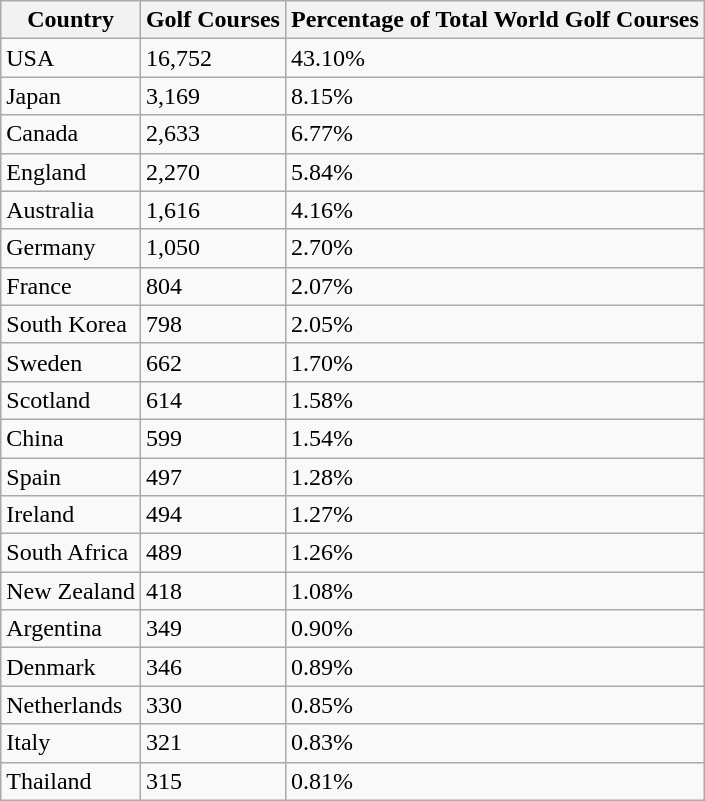<table class="wikitable">
<tr>
<th>Country</th>
<th>Golf Courses</th>
<th>Percentage of Total World Golf Courses</th>
</tr>
<tr>
<td>USA</td>
<td>16,752</td>
<td>43.10%</td>
</tr>
<tr>
<td>Japan</td>
<td>3,169</td>
<td>8.15%</td>
</tr>
<tr>
<td>Canada</td>
<td>2,633</td>
<td>6.77%</td>
</tr>
<tr>
<td>England</td>
<td>2,270</td>
<td>5.84%</td>
</tr>
<tr>
<td>Australia</td>
<td>1,616</td>
<td>4.16%</td>
</tr>
<tr>
<td>Germany</td>
<td>1,050</td>
<td>2.70%</td>
</tr>
<tr>
<td>France</td>
<td>804</td>
<td>2.07%</td>
</tr>
<tr>
<td>South Korea</td>
<td>798</td>
<td>2.05%</td>
</tr>
<tr>
<td>Sweden</td>
<td>662</td>
<td>1.70%</td>
</tr>
<tr>
<td>Scotland</td>
<td>614</td>
<td>1.58%</td>
</tr>
<tr>
<td>China</td>
<td>599</td>
<td>1.54%</td>
</tr>
<tr>
<td>Spain</td>
<td>497</td>
<td>1.28%</td>
</tr>
<tr>
<td>Ireland</td>
<td>494</td>
<td>1.27%</td>
</tr>
<tr>
<td>South Africa</td>
<td>489</td>
<td>1.26%</td>
</tr>
<tr>
<td>New Zealand</td>
<td>418</td>
<td>1.08%</td>
</tr>
<tr>
<td>Argentina</td>
<td>349</td>
<td>0.90%</td>
</tr>
<tr>
<td>Denmark</td>
<td>346</td>
<td>0.89%</td>
</tr>
<tr>
<td>Netherlands</td>
<td>330</td>
<td>0.85%</td>
</tr>
<tr>
<td>Italy</td>
<td>321</td>
<td>0.83%</td>
</tr>
<tr>
<td>Thailand</td>
<td>315</td>
<td>0.81%</td>
</tr>
</table>
